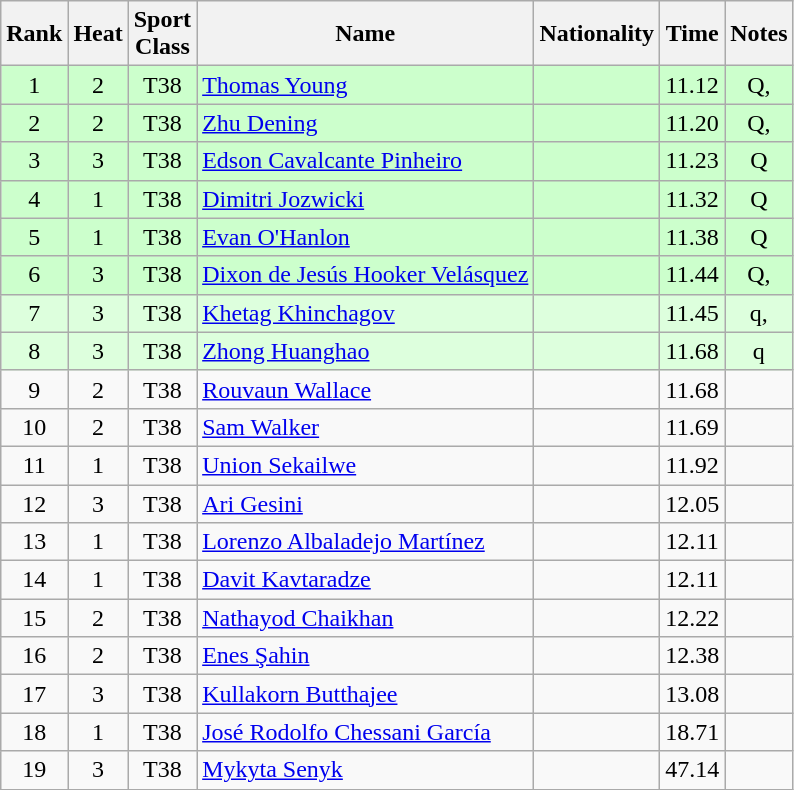<table class="wikitable sortable" style="text-align:center">
<tr>
<th>Rank</th>
<th>Heat</th>
<th>Sport<br>Class</th>
<th>Name</th>
<th>Nationality</th>
<th>Time</th>
<th>Notes</th>
</tr>
<tr bgcolor=ccffcc>
<td>1</td>
<td>2</td>
<td>T38</td>
<td align=left><a href='#'>Thomas Young</a></td>
<td align=left></td>
<td>11.12</td>
<td>Q, </td>
</tr>
<tr bgcolor=ccffcc>
<td>2</td>
<td>2</td>
<td>T38</td>
<td align=left><a href='#'>Zhu Dening</a></td>
<td align=left></td>
<td>11.20</td>
<td>Q, </td>
</tr>
<tr bgcolor=ccffcc>
<td>3</td>
<td>3</td>
<td>T38</td>
<td align=left><a href='#'>Edson Cavalcante Pinheiro</a></td>
<td align=left></td>
<td>11.23</td>
<td>Q</td>
</tr>
<tr bgcolor=ccffcc>
<td>4</td>
<td>1</td>
<td>T38</td>
<td align=left><a href='#'>Dimitri Jozwicki</a></td>
<td align=left></td>
<td>11.32</td>
<td>Q</td>
</tr>
<tr bgcolor=ccffcc>
<td>5</td>
<td>1</td>
<td>T38</td>
<td align=left><a href='#'>Evan O'Hanlon</a></td>
<td align=left></td>
<td>11.38</td>
<td>Q</td>
</tr>
<tr bgcolor=ccffcc>
<td>6</td>
<td>3</td>
<td>T38</td>
<td align=left><a href='#'>Dixon de Jesús Hooker Velásquez</a></td>
<td align=left></td>
<td>11.44</td>
<td>Q, </td>
</tr>
<tr bgcolor=ddffdd>
<td>7</td>
<td>3</td>
<td>T38</td>
<td align=left><a href='#'>Khetag Khinchagov</a></td>
<td align=left></td>
<td>11.45</td>
<td>q, </td>
</tr>
<tr bgcolor=ddffdd>
<td>8</td>
<td>3</td>
<td>T38</td>
<td align=left><a href='#'>Zhong Huanghao</a></td>
<td align=left></td>
<td>11.68</td>
<td>q</td>
</tr>
<tr>
<td>9</td>
<td>2</td>
<td>T38</td>
<td align=left><a href='#'>Rouvaun Wallace</a></td>
<td align=left></td>
<td>11.68</td>
<td></td>
</tr>
<tr>
<td>10</td>
<td>2</td>
<td>T38</td>
<td align=left><a href='#'>Sam Walker</a></td>
<td align=left></td>
<td>11.69</td>
<td></td>
</tr>
<tr>
<td>11</td>
<td>1</td>
<td>T38</td>
<td align=left><a href='#'>Union Sekailwe</a></td>
<td align=left></td>
<td>11.92</td>
<td></td>
</tr>
<tr>
<td>12</td>
<td>3</td>
<td>T38</td>
<td align=left><a href='#'>Ari Gesini</a></td>
<td align=left></td>
<td>12.05</td>
<td></td>
</tr>
<tr>
<td>13</td>
<td>1</td>
<td>T38</td>
<td align=left><a href='#'>Lorenzo Albaladejo Martínez</a></td>
<td align=left></td>
<td>12.11</td>
<td></td>
</tr>
<tr>
<td>14</td>
<td>1</td>
<td>T38</td>
<td align=left><a href='#'>Davit Kavtaradze</a></td>
<td align=left></td>
<td>12.11</td>
<td></td>
</tr>
<tr>
<td>15</td>
<td>2</td>
<td>T38</td>
<td align=left><a href='#'>Nathayod Chaikhan</a></td>
<td align=left></td>
<td>12.22</td>
<td></td>
</tr>
<tr>
<td>16</td>
<td>2</td>
<td>T38</td>
<td align=left><a href='#'>Enes Şahin</a></td>
<td align=left></td>
<td>12.38</td>
<td></td>
</tr>
<tr>
<td>17</td>
<td>3</td>
<td>T38</td>
<td align=left><a href='#'>Kullakorn Butthajee</a></td>
<td align=left></td>
<td>13.08</td>
<td></td>
</tr>
<tr>
<td>18</td>
<td>1</td>
<td>T38</td>
<td align=left><a href='#'>José Rodolfo Chessani García</a></td>
<td align=left></td>
<td>18.71</td>
<td></td>
</tr>
<tr>
<td>19</td>
<td>3</td>
<td>T38</td>
<td align=left><a href='#'>Mykyta Senyk</a></td>
<td align=left></td>
<td>47.14</td>
<td></td>
</tr>
</table>
